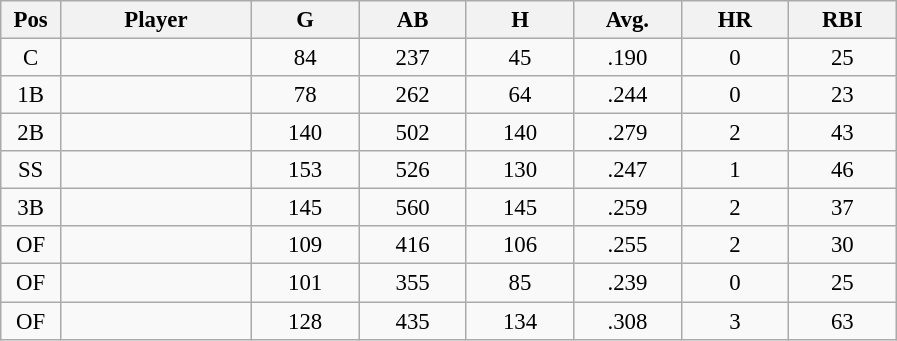<table class="wikitable sortable" style="text-align:center; font-size: 95%;">
<tr>
<th bgcolor="#DDDDFF" width="5%">Pos</th>
<th bgcolor="#DDDDFF" width="16%">Player</th>
<th bgcolor="#DDDDFF" width="9%">G</th>
<th bgcolor="#DDDDFF" width="9%">AB</th>
<th bgcolor="#DDDDFF" width="9%">H</th>
<th bgcolor="#DDDDFF" width="9%">Avg.</th>
<th bgcolor="#DDDDFF" width="9%">HR</th>
<th bgcolor="#DDDDFF" width="9%">RBI</th>
</tr>
<tr>
<td>C</td>
<td></td>
<td>84</td>
<td>237</td>
<td>45</td>
<td>.190</td>
<td>0</td>
<td>25</td>
</tr>
<tr>
<td>1B</td>
<td></td>
<td>78</td>
<td>262</td>
<td>64</td>
<td>.244</td>
<td>0</td>
<td>23</td>
</tr>
<tr>
<td>2B</td>
<td></td>
<td>140</td>
<td>502</td>
<td>140</td>
<td>.279</td>
<td>2</td>
<td>43</td>
</tr>
<tr>
<td>SS</td>
<td></td>
<td>153</td>
<td>526</td>
<td>130</td>
<td>.247</td>
<td>1</td>
<td>46</td>
</tr>
<tr>
<td>3B</td>
<td></td>
<td>145</td>
<td>560</td>
<td>145</td>
<td>.259</td>
<td>2</td>
<td>37</td>
</tr>
<tr>
<td>OF</td>
<td></td>
<td>109</td>
<td>416</td>
<td>106</td>
<td>.255</td>
<td>2</td>
<td>30</td>
</tr>
<tr>
<td>OF</td>
<td></td>
<td>101</td>
<td>355</td>
<td>85</td>
<td>.239</td>
<td>0</td>
<td>25</td>
</tr>
<tr>
<td>OF</td>
<td></td>
<td>128</td>
<td>435</td>
<td>134</td>
<td>.308</td>
<td>3</td>
<td>63</td>
</tr>
</table>
